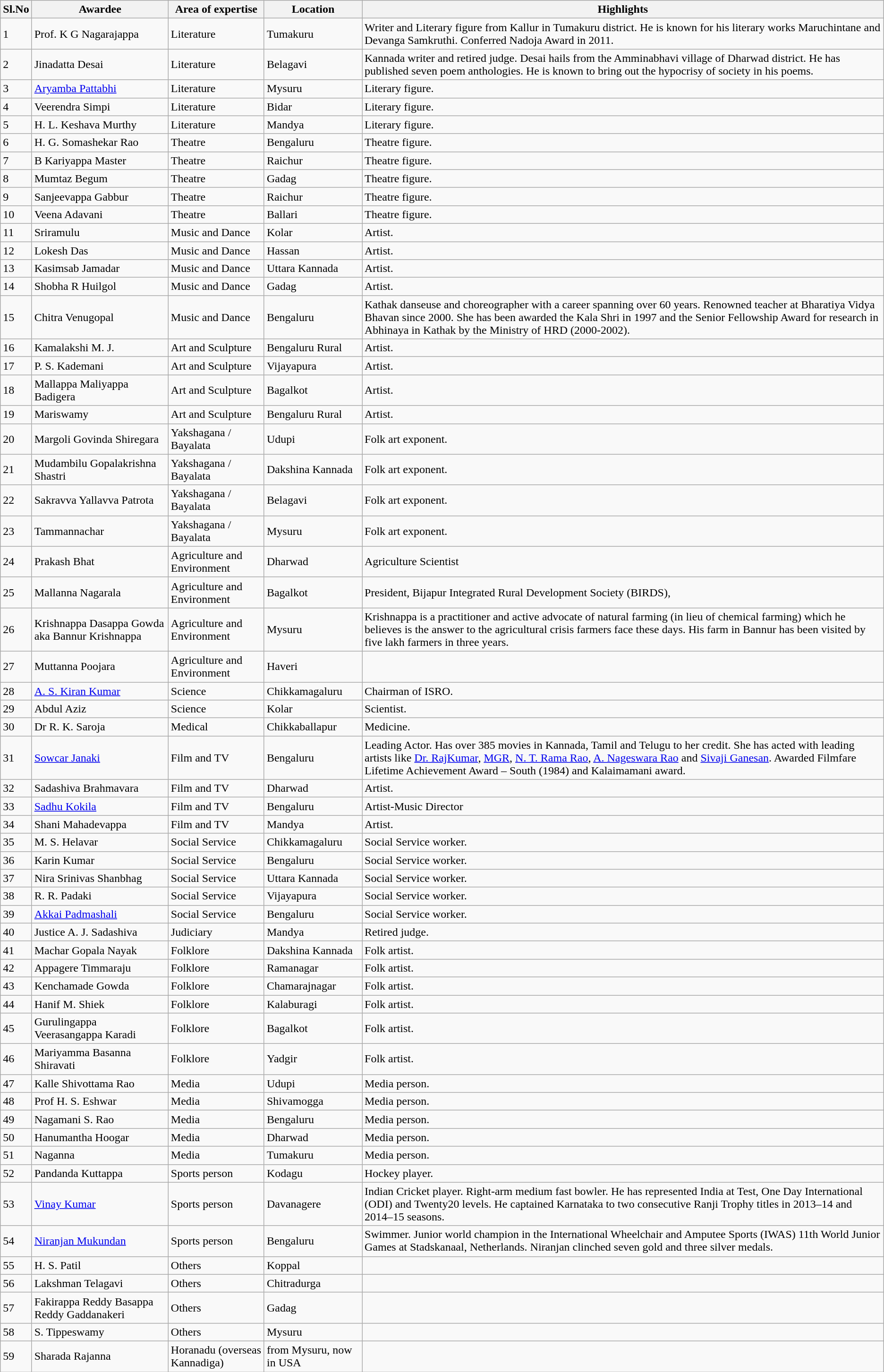<table class="wikitable sortable">
<tr>
<th>Sl.No</th>
<th>Awardee</th>
<th>Area of expertise</th>
<th>Location</th>
<th>Highlights</th>
</tr>
<tr>
<td>1</td>
<td>Prof. K G Nagarajappa</td>
<td>Literature</td>
<td>Tumakuru</td>
<td>Writer and Literary figure from Kallur in Tumakuru district. He is known for his literary works Maruchintane and Devanga Samkruthi. Conferred Nadoja Award in 2011.</td>
</tr>
<tr>
<td>2</td>
<td>Jinadatta Desai</td>
<td>Literature</td>
<td>Belagavi</td>
<td>Kannada writer and retired judge. Desai hails from the Amminabhavi village of Dharwad district. He has published seven poem anthologies. He is known to bring out the hypocrisy of society in his poems.</td>
</tr>
<tr>
<td>3</td>
<td><a href='#'>Aryamba Pattabhi</a></td>
<td>Literature</td>
<td>Mysuru</td>
<td>Literary figure.</td>
</tr>
<tr>
<td>4</td>
<td>Veerendra Simpi</td>
<td>Literature</td>
<td>Bidar</td>
<td>Literary figure.</td>
</tr>
<tr>
<td>5</td>
<td>H. L. Keshava Murthy</td>
<td>Literature</td>
<td>Mandya</td>
<td>Literary figure.</td>
</tr>
<tr>
<td>6</td>
<td>H. G. Somashekar Rao</td>
<td>Theatre</td>
<td>Bengaluru</td>
<td>Theatre figure.</td>
</tr>
<tr>
<td>7</td>
<td>B Kariyappa Master</td>
<td>Theatre</td>
<td>Raichur</td>
<td>Theatre figure.</td>
</tr>
<tr>
<td>8</td>
<td>Mumtaz Begum</td>
<td>Theatre</td>
<td>Gadag</td>
<td>Theatre figure.</td>
</tr>
<tr>
<td>9</td>
<td>Sanjeevappa Gabbur</td>
<td>Theatre</td>
<td>Raichur</td>
<td>Theatre figure.</td>
</tr>
<tr>
<td>10</td>
<td>Veena Adavani</td>
<td>Theatre</td>
<td>Ballari</td>
<td>Theatre figure.</td>
</tr>
<tr>
<td>11</td>
<td>Sriramulu</td>
<td>Music and Dance</td>
<td>Kolar</td>
<td>Artist.</td>
</tr>
<tr>
<td>12</td>
<td>Lokesh Das</td>
<td>Music and Dance</td>
<td>Hassan</td>
<td>Artist.</td>
</tr>
<tr>
<td>13</td>
<td>Kasimsab Jamadar</td>
<td>Music and Dance</td>
<td>Uttara Kannada</td>
<td>Artist.</td>
</tr>
<tr>
<td>14</td>
<td>Shobha R Huilgol</td>
<td>Music and Dance</td>
<td>Gadag</td>
<td>Artist.</td>
</tr>
<tr>
<td>15</td>
<td>Chitra Venugopal</td>
<td>Music and Dance</td>
<td>Bengaluru</td>
<td>Kathak danseuse and choreographer with a career spanning over 60 years. Renowned teacher at Bharatiya Vidya Bhavan since 2000. She has been awarded the Kala Shri in 1997 and the Senior Fellowship Award for research in Abhinaya in Kathak by the Ministry of HRD (2000-2002).</td>
</tr>
<tr>
<td>16</td>
<td>Kamalakshi M. J.</td>
<td>Art and Sculpture</td>
<td>Bengaluru Rural</td>
<td>Artist.</td>
</tr>
<tr>
<td>17</td>
<td>P. S. Kademani</td>
<td>Art and Sculpture</td>
<td>Vijayapura</td>
<td>Artist.</td>
</tr>
<tr>
<td>18</td>
<td>Mallappa Maliyappa Badigera</td>
<td>Art and Sculpture</td>
<td>Bagalkot</td>
<td>Artist.</td>
</tr>
<tr>
<td>19</td>
<td>Mariswamy</td>
<td>Art and Sculpture</td>
<td>Bengaluru Rural</td>
<td>Artist.</td>
</tr>
<tr>
<td>20</td>
<td>Margoli Govinda Shiregara</td>
<td>Yakshagana / Bayalata</td>
<td>Udupi</td>
<td>Folk art exponent.</td>
</tr>
<tr>
<td>21</td>
<td>Mudambilu Gopalakrishna Shastri</td>
<td>Yakshagana / Bayalata</td>
<td>Dakshina Kannada</td>
<td>Folk art exponent.</td>
</tr>
<tr>
<td>22</td>
<td>Sakravva Yallavva Patrota</td>
<td>Yakshagana / Bayalata</td>
<td>Belagavi</td>
<td>Folk art exponent.</td>
</tr>
<tr>
<td>23</td>
<td>Tammannachar</td>
<td>Yakshagana / Bayalata</td>
<td>Mysuru</td>
<td>Folk art exponent.</td>
</tr>
<tr>
<td>24</td>
<td>Prakash Bhat</td>
<td>Agriculture and Environment</td>
<td>Dharwad</td>
<td>Agriculture Scientist</td>
</tr>
<tr>
<td>25</td>
<td>Mallanna Nagarala</td>
<td>Agriculture and Environment</td>
<td>Bagalkot</td>
<td>President, Bijapur Integrated Rural Development Society (BIRDS),</td>
</tr>
<tr>
<td>26</td>
<td>Krishnappa Dasappa Gowda aka Bannur Krishnappa</td>
<td>Agriculture and Environment</td>
<td>Mysuru</td>
<td>Krishnappa is a practitioner and active advocate of natural farming (in lieu of chemical farming) which he believes is the answer to the agricultural crisis farmers face these days. His farm in Bannur has been visited by five lakh farmers in three years.</td>
</tr>
<tr>
<td>27</td>
<td>Muttanna Poojara</td>
<td>Agriculture and Environment</td>
<td>Haveri</td>
<td></td>
</tr>
<tr>
<td>28</td>
<td><a href='#'>A. S. Kiran Kumar</a></td>
<td>Science</td>
<td>Chikkamagaluru</td>
<td>Chairman of ISRO.</td>
</tr>
<tr>
<td>29</td>
<td>Abdul Aziz</td>
<td>Science</td>
<td>Kolar</td>
<td>Scientist.</td>
</tr>
<tr>
<td>30</td>
<td>Dr R. K. Saroja</td>
<td>Medical</td>
<td>Chikkaballapur</td>
<td>Medicine.</td>
</tr>
<tr>
<td>31</td>
<td><a href='#'>Sowcar Janaki</a></td>
<td>Film and TV</td>
<td>Bengaluru</td>
<td>Leading Actor. Has over 385 movies in Kannada, Tamil and Telugu to her credit. She has acted with leading artists like <a href='#'>Dr. RajKumar</a>, <a href='#'>MGR</a>, <a href='#'>N. T. Rama Rao</a>, <a href='#'>A. Nageswara Rao</a> and <a href='#'>Sivaji Ganesan</a>. Awarded Filmfare Lifetime Achievement Award – South (1984) and Kalaimamani award.</td>
</tr>
<tr>
<td>32</td>
<td>Sadashiva Brahmavara</td>
<td>Film and TV</td>
<td>Dharwad</td>
<td>Artist.</td>
</tr>
<tr>
<td>33</td>
<td><a href='#'>Sadhu Kokila</a></td>
<td>Film and TV</td>
<td>Bengaluru</td>
<td>Artist-Music Director</td>
</tr>
<tr>
<td>34</td>
<td>Shani Mahadevappa</td>
<td>Film and TV</td>
<td>Mandya</td>
<td>Artist.</td>
</tr>
<tr>
<td>35</td>
<td>M. S. Helavar</td>
<td>Social Service</td>
<td>Chikkamagaluru</td>
<td>Social Service worker.</td>
</tr>
<tr>
<td>36</td>
<td>Karin Kumar</td>
<td>Social Service</td>
<td>Bengaluru</td>
<td>Social Service worker.</td>
</tr>
<tr>
<td>37</td>
<td>Nira Srinivas Shanbhag</td>
<td>Social Service</td>
<td>Uttara Kannada</td>
<td>Social Service worker.</td>
</tr>
<tr>
<td>38</td>
<td>R. R. Padaki</td>
<td>Social Service</td>
<td>Vijayapura</td>
<td>Social Service worker.</td>
</tr>
<tr>
<td>39</td>
<td><a href='#'>Akkai Padmashali</a></td>
<td>Social Service</td>
<td>Bengaluru</td>
<td>Social Service worker.</td>
</tr>
<tr>
<td>40</td>
<td>Justice A. J. Sadashiva</td>
<td>Judiciary</td>
<td>Mandya</td>
<td>Retired judge.</td>
</tr>
<tr>
<td>41</td>
<td>Machar Gopala Nayak</td>
<td>Folklore</td>
<td>Dakshina Kannada</td>
<td>Folk artist.</td>
</tr>
<tr>
<td>42</td>
<td>Appagere Timmaraju</td>
<td>Folklore</td>
<td>Ramanagar</td>
<td>Folk artist.</td>
</tr>
<tr>
<td>43</td>
<td>Kenchamade Gowda</td>
<td>Folklore</td>
<td>Chamarajnagar</td>
<td>Folk artist.</td>
</tr>
<tr>
<td>44</td>
<td>Hanif M. Shiek</td>
<td>Folklore</td>
<td>Kalaburagi</td>
<td>Folk artist.</td>
</tr>
<tr>
<td>45</td>
<td>Gurulingappa Veerasangappa Karadi</td>
<td>Folklore</td>
<td>Bagalkot</td>
<td>Folk artist.</td>
</tr>
<tr>
<td>46</td>
<td>Mariyamma Basanna Shiravati</td>
<td>Folklore</td>
<td>Yadgir</td>
<td>Folk artist.</td>
</tr>
<tr>
<td>47</td>
<td>Kalle Shivottama Rao</td>
<td>Media</td>
<td>Udupi</td>
<td>Media person.</td>
</tr>
<tr>
<td>48</td>
<td>Prof H. S. Eshwar</td>
<td>Media</td>
<td>Shivamogga</td>
<td>Media person.</td>
</tr>
<tr>
<td>49</td>
<td>Nagamani S. Rao</td>
<td>Media</td>
<td>Bengaluru</td>
<td>Media person.</td>
</tr>
<tr>
<td>50</td>
<td>Hanumantha Hoogar</td>
<td>Media</td>
<td>Dharwad</td>
<td>Media person.</td>
</tr>
<tr>
<td>51</td>
<td>Naganna</td>
<td>Media</td>
<td>Tumakuru</td>
<td>Media person.</td>
</tr>
<tr>
<td>52</td>
<td>Pandanda Kuttappa</td>
<td>Sports person</td>
<td>Kodagu</td>
<td>Hockey player.</td>
</tr>
<tr>
<td>53</td>
<td><a href='#'>Vinay Kumar</a></td>
<td>Sports person</td>
<td>Davanagere</td>
<td>Indian Cricket player. Right-arm medium fast bowler. He has represented India at Test, One Day International (ODI) and Twenty20 levels. He captained Karnataka to two consecutive Ranji Trophy titles in 2013–14 and 2014–15 seasons.</td>
</tr>
<tr>
<td>54</td>
<td><a href='#'>Niranjan Mukundan</a></td>
<td>Sports person</td>
<td>Bengaluru</td>
<td>Swimmer. Junior world champion in the International Wheelchair and Amputee Sports (IWAS) 11th World Junior Games at Stadskanaal, Netherlands. Niranjan clinched seven gold and three silver medals.</td>
</tr>
<tr>
<td>55</td>
<td>H. S. Patil</td>
<td>Others</td>
<td>Koppal</td>
<td></td>
</tr>
<tr>
<td>56</td>
<td>Lakshman Telagavi</td>
<td>Others</td>
<td>Chitradurga</td>
<td></td>
</tr>
<tr>
<td>57</td>
<td>Fakirappa Reddy Basappa Reddy Gaddanakeri</td>
<td>Others</td>
<td>Gadag</td>
<td></td>
</tr>
<tr>
<td>58</td>
<td>S. Tippeswamy</td>
<td>Others</td>
<td>Mysuru</td>
<td></td>
</tr>
<tr>
<td>59</td>
<td>Sharada Rajanna</td>
<td>Horanadu (overseas Kannadiga)</td>
<td>from Mysuru, now in USA</td>
<td></td>
</tr>
</table>
